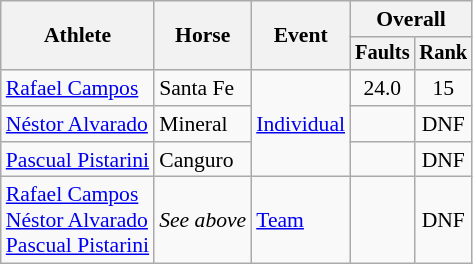<table class=wikitable style="font-size:90%">
<tr>
<th rowspan="2">Athlete</th>
<th rowspan="2">Horse</th>
<th rowspan="2">Event</th>
<th colspan="2">Overall</th>
</tr>
<tr style="font-size:95%">
<th>Faults</th>
<th>Rank</th>
</tr>
<tr align=center>
<td align=left><a href='#'>Rafael Campos</a></td>
<td align=left>Santa Fe</td>
<td rowspan="3" style="text-align:left;"><a href='#'>Individual</a></td>
<td>24.0</td>
<td>15</td>
</tr>
<tr align=center>
<td align=left><a href='#'>Néstor Alvarado</a></td>
<td align=left>Mineral</td>
<td></td>
<td>DNF</td>
</tr>
<tr align=center>
<td align=left><a href='#'>Pascual Pistarini</a></td>
<td align=left>Canguro</td>
<td></td>
<td>DNF</td>
</tr>
<tr align=center>
<td align=left><a href='#'>Rafael Campos</a><br><a href='#'>Néstor Alvarado</a><br><a href='#'>Pascual Pistarini</a></td>
<td align=left><em>See above</em></td>
<td align=left><a href='#'>Team</a></td>
<td></td>
<td>DNF</td>
</tr>
</table>
